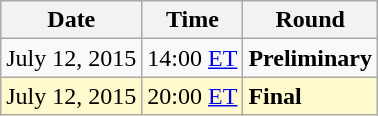<table class="wikitable">
<tr>
<th>Date</th>
<th>Time</th>
<th>Round</th>
</tr>
<tr>
<td>July 12, 2015</td>
<td>14:00 <a href='#'>ET</a></td>
<td><strong>Preliminary</strong></td>
</tr>
<tr style=background:lemonchiffon>
<td>July 12, 2015</td>
<td>20:00 <a href='#'>ET</a></td>
<td><strong>Final</strong></td>
</tr>
</table>
